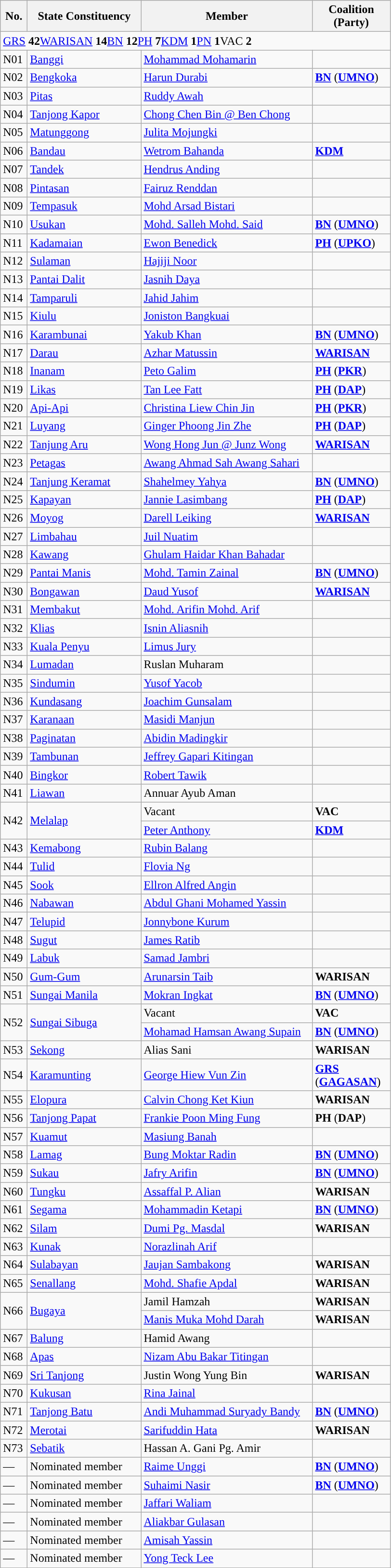<table class="wikitable sortable">
<tr>
<th style="width:30px;">No.</th>
<th style="width:150px;">State Constituency</th>
<th style="width:230px;">Member</th>
<th style="width:100px;">Coalition (Party)</th>
</tr>
<tr>
<td colspan="4"><a href='#'>GRS</a> <strong>42</strong><a href='#'>WARISAN</a> <strong>14</strong><a href='#'>BN</a> <strong>12</strong><a href='#'>PH</a> <strong>7</strong><a href='#'>KDM</a> <strong>1</strong><a href='#'>PN</a> <strong>1</strong>VAC <strong>2</strong></td>
</tr>
<tr>
<td>N01</td>
<td><a href='#'>Banggi</a></td>
<td><a href='#'>Mohammad Mohamarin</a></td>
<td></td>
</tr>
<tr>
<td>N02</td>
<td><a href='#'>Bengkoka</a></td>
<td><a href='#'>Harun Durabi</a></td>
<td><strong><a href='#'>BN</a></strong> (<strong><a href='#'>UMNO</a></strong>)</td>
</tr>
<tr>
<td>N03</td>
<td><a href='#'>Pitas</a></td>
<td><a href='#'>Ruddy Awah</a></td>
<td></td>
</tr>
<tr>
<td>N04</td>
<td><a href='#'>Tanjong Kapor</a></td>
<td><a href='#'>Chong Chen Bin @ Ben Chong</a></td>
<td></td>
</tr>
<tr>
<td>N05</td>
<td><a href='#'>Matunggong</a></td>
<td><a href='#'>Julita Mojungki</a></td>
<td></td>
</tr>
<tr>
<td>N06</td>
<td><a href='#'>Bandau</a></td>
<td><a href='#'>Wetrom Bahanda</a></td>
<td><strong><a href='#'>KDM</a></strong></td>
</tr>
<tr>
<td>N07</td>
<td><a href='#'>Tandek</a></td>
<td><a href='#'>Hendrus Anding</a></td>
<td></td>
</tr>
<tr>
<td>N08</td>
<td><a href='#'>Pintasan</a></td>
<td><a href='#'>Fairuz Renddan</a></td>
<td></td>
</tr>
<tr>
<td>N09</td>
<td><a href='#'>Tempasuk</a></td>
<td><a href='#'>Mohd Arsad Bistari</a></td>
<td></td>
</tr>
<tr>
<td>N10</td>
<td><a href='#'>Usukan</a></td>
<td><a href='#'>Mohd. Salleh Mohd. Said</a></td>
<td><strong><a href='#'>BN</a></strong> (<strong><a href='#'>UMNO</a></strong>)</td>
</tr>
<tr>
<td>N11</td>
<td><a href='#'>Kadamaian</a></td>
<td><a href='#'>Ewon Benedick</a></td>
<td><strong><a href='#'>PH</a></strong> (<strong><a href='#'>UPKO</a></strong>)</td>
</tr>
<tr>
<td>N12</td>
<td><a href='#'>Sulaman</a></td>
<td><a href='#'>Hajiji Noor</a></td>
<td></td>
</tr>
<tr>
<td>N13</td>
<td><a href='#'>Pantai Dalit</a></td>
<td><a href='#'>Jasnih Daya</a></td>
<td></td>
</tr>
<tr>
<td>N14</td>
<td><a href='#'>Tamparuli</a></td>
<td><a href='#'>Jahid Jahim</a></td>
<td></td>
</tr>
<tr>
<td>N15</td>
<td><a href='#'>Kiulu</a></td>
<td><a href='#'>Joniston Bangkuai</a></td>
<td></td>
</tr>
<tr>
<td>N16</td>
<td><a href='#'>Karambunai</a></td>
<td><a href='#'>Yakub Khan</a></td>
<td><strong><a href='#'>BN</a></strong> (<strong><a href='#'>UMNO</a></strong>)</td>
</tr>
<tr>
<td>N17</td>
<td><a href='#'>Darau</a></td>
<td><a href='#'>Azhar Matussin</a></td>
<td><strong><a href='#'>WARISAN</a></strong></td>
</tr>
<tr>
<td>N18</td>
<td><a href='#'>Inanam</a></td>
<td><a href='#'>Peto Galim</a></td>
<td><strong><a href='#'>PH</a></strong> (<strong><a href='#'>PKR</a></strong>)</td>
</tr>
<tr>
<td>N19</td>
<td><a href='#'>Likas</a></td>
<td><a href='#'>Tan Lee Fatt</a></td>
<td><strong><a href='#'>PH</a></strong> (<strong><a href='#'>DAP</a></strong>)</td>
</tr>
<tr>
<td>N20</td>
<td><a href='#'>Api-Api</a></td>
<td><a href='#'>Christina Liew Chin Jin</a></td>
<td><strong><a href='#'>PH</a></strong> (<strong><a href='#'>PKR</a></strong>)</td>
</tr>
<tr>
<td>N21</td>
<td><a href='#'>Luyang</a></td>
<td><a href='#'>Ginger Phoong Jin Zhe</a></td>
<td><strong><a href='#'>PH</a></strong> (<strong><a href='#'>DAP</a></strong>)</td>
</tr>
<tr>
<td>N22</td>
<td><a href='#'>Tanjung Aru</a></td>
<td><a href='#'>Wong Hong Jun @ Junz Wong</a></td>
<td><strong><a href='#'>WARISAN</a></strong></td>
</tr>
<tr>
<td>N23</td>
<td><a href='#'>Petagas</a></td>
<td><a href='#'>Awang Ahmad Sah Awang Sahari</a></td>
<td></td>
</tr>
<tr>
<td>N24</td>
<td><a href='#'>Tanjung Keramat</a></td>
<td><a href='#'>Shahelmey Yahya</a></td>
<td><strong><a href='#'>BN</a></strong> (<strong><a href='#'>UMNO</a></strong>)</td>
</tr>
<tr>
<td>N25</td>
<td><a href='#'>Kapayan</a></td>
<td><a href='#'>Jannie Lasimbang</a></td>
<td><strong><a href='#'>PH</a></strong> (<strong><a href='#'>DAP</a></strong>)</td>
</tr>
<tr>
<td>N26</td>
<td><a href='#'>Moyog</a></td>
<td><a href='#'>Darell Leiking</a></td>
<td><strong><a href='#'>WARISAN</a></strong></td>
</tr>
<tr>
<td>N27</td>
<td><a href='#'>Limbahau</a></td>
<td><a href='#'>Juil Nuatim</a></td>
<td></td>
</tr>
<tr>
<td>N28</td>
<td><a href='#'>Kawang</a></td>
<td><a href='#'>Ghulam Haidar Khan Bahadar</a></td>
<td></td>
</tr>
<tr>
<td>N29</td>
<td><a href='#'>Pantai Manis</a></td>
<td><a href='#'>Mohd. Tamin Zainal</a></td>
<td><strong><a href='#'>BN</a></strong> (<strong><a href='#'>UMNO</a></strong>)</td>
</tr>
<tr>
<td>N30</td>
<td><a href='#'>Bongawan</a></td>
<td><a href='#'>Daud Yusof</a></td>
<td><strong><a href='#'>WARISAN</a></strong></td>
</tr>
<tr>
<td>N31</td>
<td><a href='#'>Membakut</a></td>
<td><a href='#'>Mohd. Arifin Mohd. Arif</a></td>
<td></td>
</tr>
<tr>
<td>N32</td>
<td><a href='#'>Klias</a></td>
<td><a href='#'>Isnin Aliasnih</a></td>
<td></td>
</tr>
<tr>
<td>N33</td>
<td><a href='#'>Kuala Penyu</a></td>
<td><a href='#'>Limus Jury</a></td>
<td></td>
</tr>
<tr>
<td>N34</td>
<td><a href='#'>Lumadan</a></td>
<td>Ruslan Muharam</td>
<td></td>
</tr>
<tr>
<td>N35</td>
<td><a href='#'>Sindumin</a></td>
<td><a href='#'>Yusof Yacob</a></td>
<td></td>
</tr>
<tr>
<td>N36</td>
<td><a href='#'>Kundasang</a></td>
<td><a href='#'>Joachim Gunsalam</a></td>
<td></td>
</tr>
<tr>
<td>N37</td>
<td><a href='#'>Karanaan</a></td>
<td><a href='#'>Masidi Manjun</a></td>
<td></td>
</tr>
<tr>
<td>N38</td>
<td><a href='#'>Paginatan</a></td>
<td><a href='#'>Abidin Madingkir</a></td>
<td></td>
</tr>
<tr>
<td>N39</td>
<td><a href='#'>Tambunan</a></td>
<td><a href='#'>Jeffrey Gapari Kitingan</a></td>
<td></td>
</tr>
<tr>
<td>N40</td>
<td><a href='#'>Bingkor</a></td>
<td><a href='#'>Robert Tawik</a></td>
<td></td>
</tr>
<tr>
<td>N41</td>
<td><a href='#'>Liawan</a></td>
<td>Annuar Ayub Aman</td>
<td></td>
</tr>
<tr>
<td rowspan=2>N42</td>
<td rowspan=2><a href='#'>Melalap</a></td>
<td>Vacant </td>
<td><strong>VAC</strong></td>
</tr>
<tr>
<td><a href='#'>Peter Anthony</a> </td>
<td><strong><a href='#'>KDM</a></strong></td>
</tr>
<tr>
<td>N43</td>
<td><a href='#'>Kemabong</a></td>
<td><a href='#'>Rubin Balang</a></td>
<td></td>
</tr>
<tr>
<td>N44</td>
<td><a href='#'>Tulid</a></td>
<td><a href='#'>Flovia Ng</a></td>
<td></td>
</tr>
<tr>
<td>N45</td>
<td><a href='#'>Sook</a></td>
<td><a href='#'>Ellron Alfred Angin</a></td>
<td></td>
</tr>
<tr>
<td>N46</td>
<td><a href='#'>Nabawan</a></td>
<td><a href='#'>Abdul Ghani Mohamed Yassin</a></td>
<td></td>
</tr>
<tr>
<td>N47</td>
<td><a href='#'>Telupid</a></td>
<td><a href='#'>Jonnybone Kurum</a></td>
<td></td>
</tr>
<tr>
<td>N48</td>
<td><a href='#'>Sugut</a></td>
<td><a href='#'>James Ratib</a></td>
<td></td>
</tr>
<tr>
<td>N49</td>
<td><a href='#'>Labuk</a></td>
<td><a href='#'>Samad Jambri</a></td>
<td></td>
</tr>
<tr>
<td>N50</td>
<td><a href='#'>Gum-Gum</a></td>
<td><a href='#'>Arunarsin Taib</a></td>
<td><strong>WARISAN</strong></td>
</tr>
<tr>
<td>N51</td>
<td><a href='#'>Sungai Manila</a></td>
<td><a href='#'>Mokran Ingkat</a></td>
<td><strong><a href='#'>BN</a></strong> (<strong><a href='#'>UMNO</a></strong>)</td>
</tr>
<tr>
<td rowspan=2>N52</td>
<td rowspan=2><a href='#'>Sungai Sibuga</a></td>
<td>Vacant </td>
<td><strong>VAC</strong></td>
</tr>
<tr>
<td><a href='#'>Mohamad Hamsan Awang Supain</a> </td>
<td><strong><a href='#'>BN</a></strong> (<strong><a href='#'>UMNO</a></strong>)</td>
</tr>
<tr>
<td>N53</td>
<td><a href='#'>Sekong</a></td>
<td>Alias Sani</td>
<td><strong>WARISAN</strong></td>
</tr>
<tr>
<td>N54</td>
<td><a href='#'>Karamunting</a></td>
<td><a href='#'>George Hiew Vun Zin</a></td>
<td style="background:"><strong><a href='#'>GRS</a></strong> (<strong><a href='#'>GAGASAN</a></strong>)</td>
</tr>
<tr>
<td>N55</td>
<td><a href='#'>Elopura</a></td>
<td><a href='#'>Calvin Chong Ket Kiun</a></td>
<td><strong>WARISAN</strong></td>
</tr>
<tr>
<td>N56</td>
<td><a href='#'>Tanjong Papat</a></td>
<td><a href='#'>Frankie Poon Ming Fung</a></td>
<td><strong>PH</strong> (<strong>DAP</strong>)</td>
</tr>
<tr>
<td>N57</td>
<td><a href='#'>Kuamut</a></td>
<td><a href='#'>Masiung Banah</a></td>
<td></td>
</tr>
<tr>
<td>N58</td>
<td><a href='#'>Lamag</a></td>
<td><a href='#'>Bung Moktar Radin</a></td>
<td><strong><a href='#'>BN</a></strong> (<strong><a href='#'>UMNO</a></strong>)</td>
</tr>
<tr>
<td>N59</td>
<td><a href='#'>Sukau</a></td>
<td><a href='#'>Jafry Arifin</a></td>
<td><strong><a href='#'>BN</a></strong> (<strong><a href='#'>UMNO</a></strong>)</td>
</tr>
<tr>
<td>N60</td>
<td><a href='#'>Tungku</a></td>
<td><a href='#'>Assaffal P. Alian</a></td>
<td><strong>WARISAN</strong></td>
</tr>
<tr>
<td>N61</td>
<td><a href='#'>Segama</a></td>
<td><a href='#'>Mohammadin Ketapi</a></td>
<td><strong><a href='#'>BN</a></strong> (<strong><a href='#'>UMNO</a></strong>)</td>
</tr>
<tr>
<td>N62</td>
<td><a href='#'>Silam</a></td>
<td><a href='#'>Dumi Pg. Masdal</a></td>
<td><strong>WARISAN</strong></td>
</tr>
<tr>
<td>N63</td>
<td><a href='#'>Kunak</a></td>
<td><a href='#'>Norazlinah Arif</a></td>
<td></td>
</tr>
<tr>
<td>N64</td>
<td><a href='#'>Sulabayan</a></td>
<td><a href='#'>Jaujan Sambakong</a></td>
<td><strong>WARISAN</strong></td>
</tr>
<tr>
<td>N65</td>
<td><a href='#'>Senallang</a></td>
<td><a href='#'>Mohd. Shafie Apdal</a></td>
<td><strong>WARISAN</strong></td>
</tr>
<tr>
<td rowspan="2">N66</td>
<td rowspan="2"><a href='#'>Bugaya</a></td>
<td>Jamil Hamzah </td>
<td><strong>WARISAN</strong></td>
</tr>
<tr>
<td><a href='#'>Manis Muka Mohd Darah</a> </td>
<td><strong>WARISAN</strong></td>
</tr>
<tr>
<td>N67</td>
<td><a href='#'>Balung</a></td>
<td>Hamid Awang</td>
<td></td>
</tr>
<tr>
<td>N68</td>
<td><a href='#'>Apas</a></td>
<td><a href='#'>Nizam Abu Bakar Titingan</a></td>
<td></td>
</tr>
<tr>
<td>N69</td>
<td><a href='#'>Sri Tanjong</a></td>
<td>Justin Wong Yung Bin</td>
<td><strong>WARISAN</strong></td>
</tr>
<tr>
<td>N70</td>
<td><a href='#'>Kukusan</a></td>
<td><a href='#'>Rina Jainal</a></td>
<td></td>
</tr>
<tr>
<td>N71</td>
<td><a href='#'>Tanjong Batu</a></td>
<td><a href='#'>Andi Muhammad Suryady Bandy</a></td>
<td><strong><a href='#'>BN</a></strong> (<strong><a href='#'>UMNO</a></strong>)</td>
</tr>
<tr>
<td>N72</td>
<td><a href='#'>Merotai</a></td>
<td><a href='#'>Sarifuddin Hata</a></td>
<td><strong>WARISAN</strong></td>
</tr>
<tr>
<td>N73</td>
<td><a href='#'>Sebatik</a></td>
<td>Hassan A. Gani Pg. Amir</td>
<td></td>
</tr>
<tr>
<td>—</td>
<td>Nominated member</td>
<td><a href='#'>Raime Unggi</a></td>
<td><strong><a href='#'>BN</a></strong> (<strong><a href='#'>UMNO</a></strong>)</td>
</tr>
<tr>
<td>—</td>
<td>Nominated member</td>
<td><a href='#'>Suhaimi Nasir</a></td>
<td><strong><a href='#'>BN</a></strong> (<strong><a href='#'>UMNO</a></strong>)</td>
</tr>
<tr>
<td>—</td>
<td>Nominated member</td>
<td><a href='#'>Jaffari Waliam</a></td>
<td></td>
</tr>
<tr>
<td>—</td>
<td>Nominated member</td>
<td><a href='#'>Aliakbar Gulasan</a></td>
<td></td>
</tr>
<tr>
<td>—</td>
<td>Nominated member</td>
<td><a href='#'>Amisah Yassin</a></td>
<td></td>
</tr>
<tr>
<td>—</td>
<td>Nominated member</td>
<td><a href='#'>Yong Teck Lee</a></td>
<td></td>
</tr>
</table>
